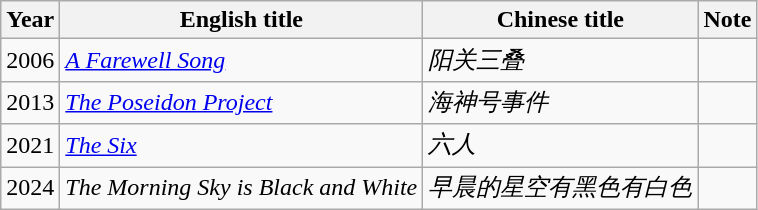<table class="wikitable">
<tr>
<th>Year</th>
<th>English title</th>
<th>Chinese title</th>
<th>Note</th>
</tr>
<tr>
<td>2006</td>
<td><em><a href='#'>A Farewell Song</a></em></td>
<td><em>阳关三叠</em></td>
<td></td>
</tr>
<tr>
<td>2013</td>
<td><em><a href='#'>The Poseidon Project</a></em></td>
<td><em>海神号事件</em></td>
<td></td>
</tr>
<tr>
<td>2021</td>
<td><em><a href='#'>The Six</a></em></td>
<td><em>六人</em></td>
<td></td>
</tr>
<tr>
<td>2024</td>
<td><em>The Morning Sky is Black and White</em></td>
<td><em>早晨的星空有黑色有白色</em></td>
<td></td>
</tr>
</table>
